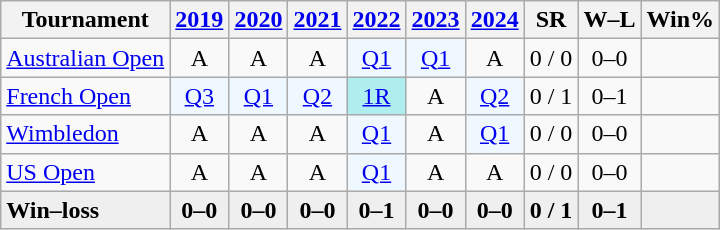<table class=wikitable style=text-align:center>
<tr>
<th>Tournament</th>
<th><a href='#'>2019</a></th>
<th><a href='#'>2020</a></th>
<th><a href='#'>2021</a></th>
<th><a href='#'>2022</a></th>
<th><a href='#'>2023</a></th>
<th><a href='#'>2024</a></th>
<th>SR</th>
<th>W–L</th>
<th>Win%</th>
</tr>
<tr>
<td align="left"><a href='#'>Australian Open</a></td>
<td>A</td>
<td>A</td>
<td>A</td>
<td bgcolor=f0f8ff><a href='#'>Q1</a></td>
<td bgcolor=f0f8ff><a href='#'>Q1</a></td>
<td>A</td>
<td>0 / 0</td>
<td>0–0</td>
<td></td>
</tr>
<tr>
<td align="left"><a href='#'>French Open</a></td>
<td bgcolor="f0f8ff"><a href='#'>Q3</a></td>
<td bgcolor="f0f8ff"><a href='#'>Q1</a></td>
<td bgcolor="f0f8ff"><a href='#'>Q2</a></td>
<td bgcolor="afeeee"><a href='#'>1R</a></td>
<td>A</td>
<td bgcolor="f0f8ff"><a href='#'>Q2</a></td>
<td>0 / 1</td>
<td>0–1</td>
<td></td>
</tr>
<tr>
<td align="left"><a href='#'>Wimbledon</a></td>
<td>A</td>
<td>A</td>
<td>A</td>
<td bgcolor=f0f8ff><a href='#'>Q1</a></td>
<td>A</td>
<td bgcolor=f0f8ff><a href='#'>Q1</a></td>
<td>0 / 0</td>
<td>0–0</td>
<td></td>
</tr>
<tr>
<td align="left"><a href='#'>US Open</a></td>
<td>A</td>
<td>A</td>
<td>A</td>
<td bgcolor=f0f8ff><a href='#'>Q1</a></td>
<td>A</td>
<td>A</td>
<td>0 / 0</td>
<td>0–0</td>
<td></td>
</tr>
<tr style="font-weight:bold;background:#efefef">
<td style="text-align:left"><strong>Win–loss</strong></td>
<td>0–0</td>
<td>0–0</td>
<td>0–0</td>
<td>0–1</td>
<td>0–0</td>
<td>0–0</td>
<td>0 / 1</td>
<td>0–1</td>
<td></td>
</tr>
</table>
